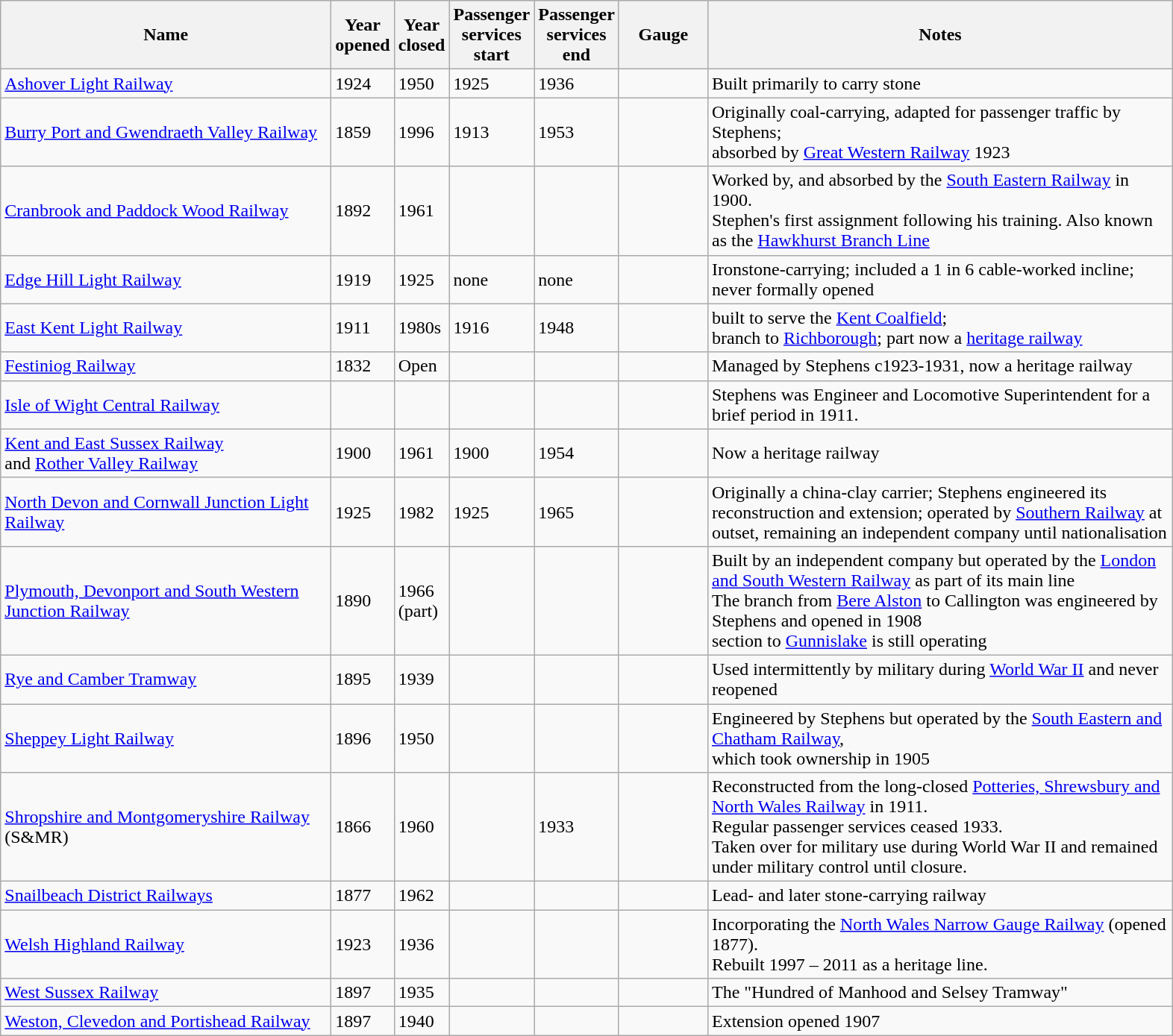<table class="wikitable ">
<tr>
<th style="width:288px">Name</th>
<th style="width:36px">Year<br>opened</th>
<th style="width:36px">Year<br>closed</th>
<th style="width:36px">Passenger<br>services<br>start</th>
<th style="width:36px">Passenger<br>services<br>end</th>
<th style="width:72px">Gauge</th>
<th style="width:408px">Notes</th>
</tr>
<tr>
<td><a href='#'>Ashover Light Railway</a></td>
<td>1924</td>
<td>1950</td>
<td>1925</td>
<td>1936</td>
<td></td>
<td>Built primarily to carry stone</td>
</tr>
<tr>
<td><a href='#'>Burry Port and Gwendraeth Valley Railway</a></td>
<td>1859</td>
<td>1996</td>
<td>1913</td>
<td>1953</td>
<td></td>
<td>Originally coal-carrying, adapted for passenger traffic by Stephens;<br>absorbed by <a href='#'>Great Western Railway</a> 1923</td>
</tr>
<tr>
<td><a href='#'>Cranbrook and Paddock Wood Railway</a></td>
<td>1892</td>
<td>1961</td>
<td></td>
<td></td>
<td></td>
<td>Worked by, and absorbed by the <a href='#'>South Eastern Railway</a> in 1900.<br>Stephen's first assignment following his training. Also known as the <a href='#'>Hawkhurst Branch Line</a></td>
</tr>
<tr>
<td><a href='#'>Edge Hill Light Railway</a></td>
<td>1919</td>
<td>1925</td>
<td>none</td>
<td>none</td>
<td></td>
<td>Ironstone-carrying; included a 1 in 6 cable-worked incline; never formally opened</td>
</tr>
<tr>
<td><a href='#'>East Kent Light Railway</a></td>
<td>1911</td>
<td>1980s</td>
<td>1916</td>
<td>1948</td>
<td></td>
<td>built to serve the <a href='#'>Kent Coalfield</a>;<br>branch to <a href='#'>Richborough</a>; part now a <a href='#'>heritage railway</a></td>
</tr>
<tr>
<td><a href='#'>Festiniog Railway</a></td>
<td>1832</td>
<td>Open</td>
<td></td>
<td></td>
<td></td>
<td>Managed by Stephens c1923-1931, now a heritage railway</td>
</tr>
<tr>
<td><a href='#'>Isle of Wight Central Railway</a></td>
<td></td>
<td></td>
<td></td>
<td></td>
<td></td>
<td>Stephens was Engineer and Locomotive Superintendent for a brief period in 1911.</td>
</tr>
<tr>
<td><a href='#'>Kent and East Sussex Railway</a><br> and <a href='#'>Rother Valley Railway</a></td>
<td>1900</td>
<td>1961</td>
<td>1900</td>
<td>1954</td>
<td></td>
<td>Now a heritage railway</td>
</tr>
<tr>
<td><a href='#'>North Devon and Cornwall Junction Light Railway</a></td>
<td>1925</td>
<td>1982</td>
<td>1925</td>
<td>1965</td>
<td></td>
<td>Originally a  china-clay carrier; Stephens engineered its reconstruction and extension; operated by <a href='#'>Southern Railway</a> at outset, remaining an independent company until nationalisation</td>
</tr>
<tr>
<td><a href='#'>Plymouth, Devonport and South Western Junction Railway</a></td>
<td>1890</td>
<td>1966 (part)</td>
<td></td>
<td></td>
<td></td>
<td>Built by an independent company but operated by the <a href='#'>London and South Western Railway</a> as part of its main line<br>The branch from <a href='#'>Bere Alston</a> to Callington was engineered by Stephens and opened in 1908<br>section to <a href='#'>Gunnislake</a> is still operating</td>
</tr>
<tr>
<td><a href='#'>Rye and Camber Tramway</a></td>
<td>1895</td>
<td>1939</td>
<td></td>
<td></td>
<td></td>
<td>Used intermittently by military during <a href='#'>World War II</a> and never reopened</td>
</tr>
<tr>
<td><a href='#'>Sheppey Light Railway</a></td>
<td>1896</td>
<td>1950</td>
<td></td>
<td></td>
<td></td>
<td>Engineered by Stephens but operated by the <a href='#'>South Eastern and Chatham Railway</a>,<br>which took ownership in 1905</td>
</tr>
<tr>
<td><a href='#'>Shropshire and Montgomeryshire Railway</a> (S&MR)</td>
<td>1866</td>
<td>1960</td>
<td></td>
<td>1933</td>
<td></td>
<td>Reconstructed from the long-closed <a href='#'>Potteries, Shrewsbury and North Wales Railway</a> in 1911.<br>Regular passenger services ceased 1933.<br>Taken over for military use during World War II and remained under military control until closure.</td>
</tr>
<tr>
<td><a href='#'>Snailbeach District Railways</a></td>
<td>1877</td>
<td>1962</td>
<td></td>
<td></td>
<td></td>
<td>Lead- and later stone-carrying railway</td>
</tr>
<tr>
<td><a href='#'>Welsh Highland Railway</a></td>
<td>1923</td>
<td>1936</td>
<td></td>
<td></td>
<td></td>
<td>Incorporating the <a href='#'>North Wales Narrow Gauge Railway</a> (opened 1877).<br>Rebuilt 1997 – 2011 as a heritage line.</td>
</tr>
<tr>
<td><a href='#'>West Sussex Railway</a></td>
<td>1897</td>
<td>1935</td>
<td></td>
<td></td>
<td></td>
<td>The "Hundred of Manhood and Selsey Tramway"</td>
</tr>
<tr>
<td><a href='#'>Weston, Clevedon and Portishead Railway</a></td>
<td>1897</td>
<td>1940</td>
<td></td>
<td></td>
<td></td>
<td>Extension opened 1907</td>
</tr>
</table>
